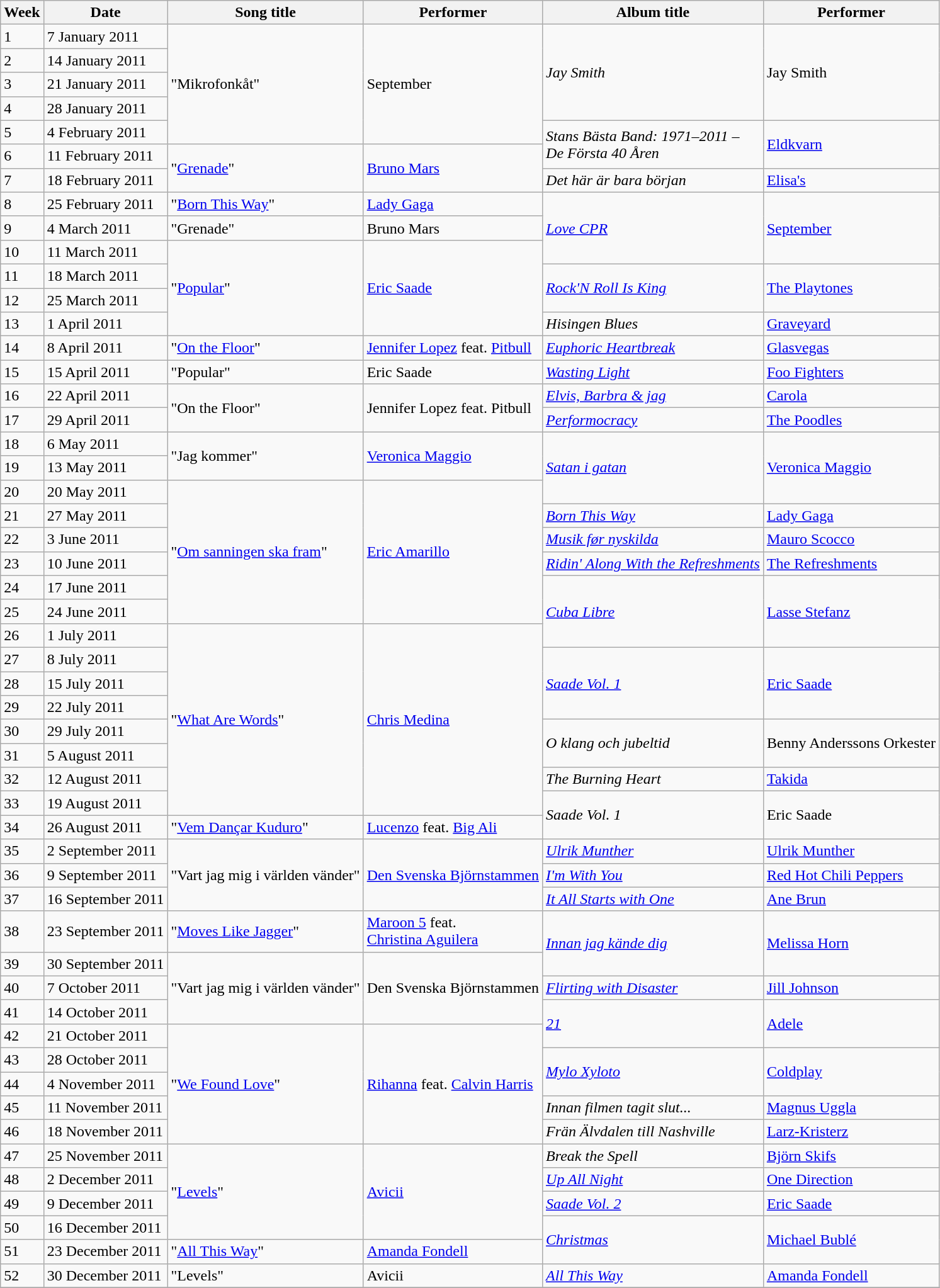<table class="wikitable">
<tr>
<th>Week</th>
<th>Date</th>
<th>Song title</th>
<th>Performer</th>
<th>Album title</th>
<th>Performer</th>
</tr>
<tr>
<td>1</td>
<td>7 January 2011</td>
<td rowspan="5">"Mikrofonkåt"</td>
<td rowspan="5">September</td>
<td rowspan="4"><em>Jay Smith</em></td>
<td rowspan="4">Jay Smith</td>
</tr>
<tr>
<td>2</td>
<td>14 January 2011</td>
</tr>
<tr>
<td>3</td>
<td>21 January 2011</td>
</tr>
<tr>
<td>4</td>
<td>28 January 2011</td>
</tr>
<tr>
<td>5</td>
<td>4 February 2011</td>
<td rowspan="2"><em>Stans Bästa Band: 1971–2011 – <br>De Första 40 Åren</em></td>
<td rowspan="2"><a href='#'>Eldkvarn</a></td>
</tr>
<tr>
<td>6</td>
<td>11 February 2011</td>
<td rowspan="2">"<a href='#'>Grenade</a>"</td>
<td rowspan="2"><a href='#'>Bruno Mars</a></td>
</tr>
<tr>
<td>7</td>
<td>18 February 2011</td>
<td><em>Det här är bara början</em></td>
<td><a href='#'>Elisa's</a></td>
</tr>
<tr>
<td>8</td>
<td>25 February 2011</td>
<td>"<a href='#'>Born This Way</a>"</td>
<td><a href='#'>Lady Gaga</a></td>
<td rowspan="3"><em><a href='#'>Love CPR</a></em></td>
<td rowspan="3"><a href='#'>September</a></td>
</tr>
<tr>
<td>9</td>
<td>4 March 2011</td>
<td>"Grenade"</td>
<td>Bruno Mars</td>
</tr>
<tr>
<td>10</td>
<td>11 March 2011</td>
<td rowspan="4">"<a href='#'>Popular</a>"</td>
<td rowspan="4"><a href='#'>Eric Saade</a></td>
</tr>
<tr>
<td>11</td>
<td>18 March 2011</td>
<td rowspan="2"><em><a href='#'>Rock'N Roll Is King</a></em></td>
<td rowspan="2"><a href='#'>The Playtones</a></td>
</tr>
<tr>
<td>12</td>
<td>25 March 2011</td>
</tr>
<tr>
<td>13</td>
<td>1 April 2011</td>
<td><em>Hisingen Blues</em></td>
<td><a href='#'>Graveyard</a></td>
</tr>
<tr>
<td>14</td>
<td>8 April 2011</td>
<td>"<a href='#'>On the Floor</a>"</td>
<td><a href='#'>Jennifer Lopez</a> feat. <a href='#'>Pitbull</a></td>
<td><em><a href='#'>Euphoric Heartbreak</a></em></td>
<td><a href='#'>Glasvegas</a></td>
</tr>
<tr>
<td>15</td>
<td>15 April 2011</td>
<td>"Popular"</td>
<td>Eric Saade</td>
<td><em><a href='#'>Wasting Light</a></em></td>
<td><a href='#'>Foo Fighters</a></td>
</tr>
<tr>
<td>16</td>
<td>22 April 2011</td>
<td rowspan="2">"On the Floor"</td>
<td rowspan="2">Jennifer Lopez feat. Pitbull</td>
<td><em><a href='#'>Elvis, Barbra & jag</a></em></td>
<td><a href='#'>Carola</a></td>
</tr>
<tr>
<td>17</td>
<td>29 April 2011</td>
<td><em><a href='#'>Performocracy</a></em></td>
<td><a href='#'>The Poodles</a></td>
</tr>
<tr>
<td>18</td>
<td>6 May 2011</td>
<td rowspan="2">"Jag kommer"</td>
<td rowspan="2"><a href='#'>Veronica Maggio</a></td>
<td rowspan="3"><em><a href='#'>Satan i gatan</a></em></td>
<td rowspan="3"><a href='#'>Veronica Maggio</a></td>
</tr>
<tr>
<td>19</td>
<td>13 May 2011</td>
</tr>
<tr>
<td>20</td>
<td>20 May 2011</td>
<td rowspan="6">"<a href='#'>Om sanningen ska fram</a>"</td>
<td rowspan="6"><a href='#'>Eric Amarillo</a></td>
</tr>
<tr>
<td>21</td>
<td>27 May 2011</td>
<td><em><a href='#'>Born This Way</a></em></td>
<td><a href='#'>Lady Gaga</a></td>
</tr>
<tr>
<td>22</td>
<td>3 June 2011</td>
<td><em><a href='#'>Musik før nyskilda</a></em></td>
<td><a href='#'>Mauro Scocco</a></td>
</tr>
<tr>
<td>23</td>
<td>10 June 2011</td>
<td><em><a href='#'>Ridin' Along With the Refreshments</a></em></td>
<td><a href='#'>The Refreshments</a></td>
</tr>
<tr>
<td>24</td>
<td>17 June 2011</td>
<td rowspan="3"><em><a href='#'>Cuba Libre</a></em></td>
<td rowspan="3"><a href='#'>Lasse Stefanz</a></td>
</tr>
<tr>
<td>25</td>
<td>24 June 2011</td>
</tr>
<tr>
<td>26</td>
<td>1 July 2011</td>
<td rowspan="8">"<a href='#'>What Are Words</a>"</td>
<td rowspan="8"><a href='#'>Chris Medina</a></td>
</tr>
<tr>
<td>27</td>
<td>8 July 2011</td>
<td rowspan="3"><em><a href='#'>Saade Vol. 1</a></em></td>
<td rowspan="3"><a href='#'>Eric Saade</a></td>
</tr>
<tr>
<td>28</td>
<td>15 July 2011</td>
</tr>
<tr>
<td>29</td>
<td>22 July 2011</td>
</tr>
<tr>
<td>30</td>
<td>29 July 2011</td>
<td rowspan="2"><em>O klang och jubeltid</em></td>
<td rowspan="2">Benny Anderssons Orkester</td>
</tr>
<tr>
<td>31</td>
<td>5 August 2011</td>
</tr>
<tr>
<td>32</td>
<td>12 August 2011</td>
<td><em>The Burning Heart</em></td>
<td><a href='#'>Takida</a></td>
</tr>
<tr>
<td>33</td>
<td>19 August 2011</td>
<td rowspan="2"><em>Saade Vol. 1</em></td>
<td rowspan="2">Eric Saade</td>
</tr>
<tr>
<td>34</td>
<td>26 August 2011</td>
<td>"<a href='#'>Vem Dançar Kuduro</a>"</td>
<td><a href='#'>Lucenzo</a> feat. <a href='#'>Big Ali</a></td>
</tr>
<tr>
<td>35</td>
<td>2 September 2011</td>
<td rowspan="3">"Vart jag mig i världen vänder"</td>
<td rowspan="3"><a href='#'>Den Svenska Björnstammen</a></td>
<td><em><a href='#'>Ulrik Munther</a></em></td>
<td><a href='#'>Ulrik Munther</a></td>
</tr>
<tr>
<td>36</td>
<td>9 September 2011</td>
<td><em><a href='#'>I'm With You</a></em></td>
<td><a href='#'>Red Hot Chili Peppers</a></td>
</tr>
<tr>
<td>37</td>
<td>16 September 2011</td>
<td><em><a href='#'>It All Starts with One</a></em></td>
<td><a href='#'>Ane Brun</a></td>
</tr>
<tr>
<td>38</td>
<td>23 September 2011</td>
<td>"<a href='#'>Moves Like Jagger</a>"</td>
<td><a href='#'>Maroon 5</a> feat. <br><a href='#'>Christina Aguilera</a></td>
<td rowspan="2"><em><a href='#'>Innan jag kände dig</a></em></td>
<td rowspan="2"><a href='#'>Melissa Horn</a></td>
</tr>
<tr>
<td>39</td>
<td>30 September 2011</td>
<td rowspan="3">"Vart jag mig i världen vänder"</td>
<td rowspan="3">Den Svenska Björnstammen</td>
</tr>
<tr>
<td>40</td>
<td>7 October 2011</td>
<td><em><a href='#'>Flirting with Disaster</a></em></td>
<td><a href='#'>Jill Johnson</a></td>
</tr>
<tr>
<td>41</td>
<td>14 October 2011</td>
<td rowspan="2"><em><a href='#'>21</a></em></td>
<td rowspan="2"><a href='#'>Adele</a></td>
</tr>
<tr>
<td>42</td>
<td>21 October 2011</td>
<td rowspan="5">"<a href='#'>We Found Love</a>"</td>
<td rowspan="5"><a href='#'>Rihanna</a> feat. <a href='#'>Calvin Harris</a></td>
</tr>
<tr>
<td>43</td>
<td>28 October 2011</td>
<td rowspan="2"><em><a href='#'>Mylo Xyloto</a></em></td>
<td rowspan="2"><a href='#'>Coldplay</a></td>
</tr>
<tr>
<td>44</td>
<td>4 November 2011</td>
</tr>
<tr>
<td>45</td>
<td>11 November 2011</td>
<td><em>Innan filmen tagit slut...</em></td>
<td><a href='#'>Magnus Uggla</a></td>
</tr>
<tr>
<td>46</td>
<td>18 November 2011</td>
<td><em>Frän Älvdalen till Nashville</em></td>
<td><a href='#'>Larz-Kristerz</a></td>
</tr>
<tr>
<td>47</td>
<td>25 November 2011</td>
<td rowspan="4">"<a href='#'>Levels</a>"</td>
<td rowspan="4"><a href='#'>Avicii</a></td>
<td><em>Break the Spell</em></td>
<td><a href='#'>Björn Skifs</a></td>
</tr>
<tr>
<td>48</td>
<td>2 December 2011</td>
<td><em><a href='#'>Up All Night</a></em></td>
<td><a href='#'>One Direction</a></td>
</tr>
<tr>
<td>49</td>
<td>9 December 2011</td>
<td><em><a href='#'>Saade Vol. 2</a></em></td>
<td><a href='#'>Eric Saade</a></td>
</tr>
<tr>
<td>50</td>
<td>16 December 2011</td>
<td rowspan="2"><em><a href='#'>Christmas</a></em></td>
<td rowspan="2"><a href='#'>Michael Bublé</a></td>
</tr>
<tr>
<td>51</td>
<td>23 December 2011</td>
<td>"<a href='#'>All This Way</a>"</td>
<td><a href='#'>Amanda Fondell</a></td>
</tr>
<tr>
<td>52</td>
<td>30 December 2011</td>
<td>"Levels"</td>
<td>Avicii</td>
<td><em><a href='#'>All This Way</a></em></td>
<td><a href='#'>Amanda Fondell</a></td>
</tr>
<tr>
</tr>
</table>
